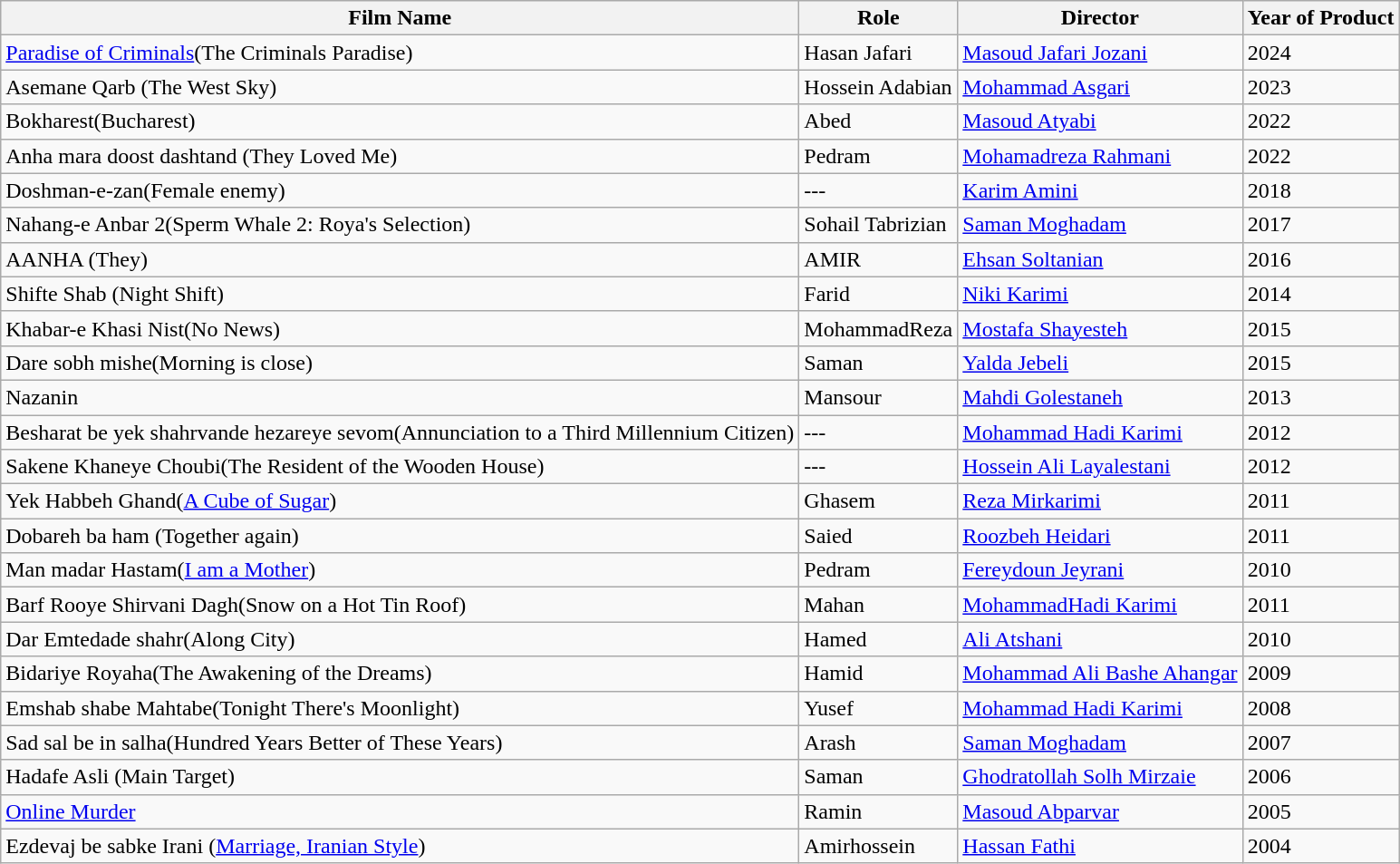<table class="wikitable sortable">
<tr>
<th>Film Name</th>
<th>Role</th>
<th>Director</th>
<th>Year of Product</th>
</tr>
<tr>
<td><a href='#'>Paradise of Criminals</a>(The Criminals Paradise)</td>
<td>Hasan Jafari</td>
<td><a href='#'>Masoud Jafari Jozani</a></td>
<td>2024</td>
</tr>
<tr>
<td>Asemane Qarb (The West Sky)</td>
<td>Hossein Adabian</td>
<td><a href='#'>Mohammad Asgari</a></td>
<td>2023</td>
</tr>
<tr>
<td>Bokharest(Bucharest)</td>
<td>Abed‌</td>
<td><a href='#'>Masoud Atyabi</a></td>
<td>2022</td>
</tr>
<tr>
<td>Anha mara doost dashtand (They Loved Me)</td>
<td>Pedram</td>
<td><a href='#'>Mohamadreza Rahmani</a></td>
<td>2022</td>
</tr>
<tr>
<td>Doshman-e-zan(Female enemy)</td>
<td>---‌</td>
<td><a href='#'>Karim Amini</a></td>
<td>2018</td>
</tr>
<tr>
<td>Nahang-e Anbar 2(Sperm Whale 2: Roya's Selection)</td>
<td>Sohail Tabrizian</td>
<td><a href='#'>Saman Moghadam</a></td>
<td>2017</td>
</tr>
<tr>
<td>AANHA (They)</td>
<td>AMIR</td>
<td><a href='#'>Ehsan Soltanian</a></td>
<td>2016</td>
</tr>
<tr>
<td>Shifte Shab (Night Shift)</td>
<td>Farid</td>
<td><a href='#'>Niki Karimi</a></td>
<td>2014</td>
</tr>
<tr>
<td>Khabar-e Khasi Nist(No News)</td>
<td>MohammadReza</td>
<td><a href='#'>Mostafa Shayesteh</a></td>
<td>2015</td>
</tr>
<tr>
<td>Dare sobh mishe(Morning is close)</td>
<td>Saman</td>
<td><a href='#'>Yalda Jebeli</a></td>
<td>2015</td>
</tr>
<tr>
<td>Nazanin</td>
<td>Mansour</td>
<td><a href='#'>Mahdi Golestaneh</a></td>
<td>2013</td>
</tr>
<tr>
<td>Besharat be yek shahrvande hezareye sevom(Annunciation to a Third Millennium Citizen)</td>
<td>---</td>
<td><a href='#'>Mohammad Hadi Karimi</a></td>
<td>2012</td>
</tr>
<tr>
<td>Sakene Khaneye Choubi(The Resident of the Wooden House)</td>
<td>---</td>
<td><a href='#'>Hossein Ali Layalestani</a></td>
<td>2012</td>
</tr>
<tr>
<td>Yek Habbeh Ghand(<a href='#'>A Cube of Sugar</a>)</td>
<td>Ghasem</td>
<td><a href='#'>Reza Mirkarimi</a></td>
<td>2011</td>
</tr>
<tr>
<td>Dobareh ba ham (Together again)</td>
<td>Saied</td>
<td><a href='#'>Roozbeh Heidari</a></td>
<td>2011</td>
</tr>
<tr>
<td>Man madar Hastam(<a href='#'>I am a Mother</a>)</td>
<td>Pedram</td>
<td><a href='#'>Fereydoun Jeyrani</a></td>
<td>2010</td>
</tr>
<tr>
<td>Barf Rooye Shirvani Dagh(Snow on a Hot Tin Roof)</td>
<td>Mahan</td>
<td><a href='#'>MohammadHadi Karimi</a></td>
<td>2011</td>
</tr>
<tr>
<td>Dar Emtedade shahr(Along City)</td>
<td>Hamed</td>
<td><a href='#'>Ali Atshani</a></td>
<td>2010</td>
</tr>
<tr>
<td>Bidariye Royaha(The Awakening of the Dreams)</td>
<td>Hamid</td>
<td><a href='#'>Mohammad Ali Bashe Ahangar</a></td>
<td>2009</td>
</tr>
<tr>
<td>Emshab shabe Mahtabe(Tonight There's Moonlight)</td>
<td>Yusef</td>
<td><a href='#'>Mohammad Hadi Karimi</a></td>
<td>2008</td>
</tr>
<tr>
<td>Sad sal be in salha(Hundred Years Better of These Years)</td>
<td>Arash</td>
<td><a href='#'>Saman Moghadam</a></td>
<td>2007</td>
</tr>
<tr>
<td>Hadafe Asli (Main Target)</td>
<td>Saman</td>
<td><a href='#'>Ghodratollah Solh Mirzaie</a></td>
<td>2006</td>
</tr>
<tr>
<td><a href='#'>Online Murder</a></td>
<td>Ramin</td>
<td><a href='#'>Masoud Abparvar</a></td>
<td>2005</td>
</tr>
<tr>
<td>Ezdevaj be sabke Irani (<a href='#'>Marriage, Iranian Style</a>)</td>
<td>Amirhossein</td>
<td><a href='#'>Hassan Fathi</a></td>
<td>2004</td>
</tr>
</table>
